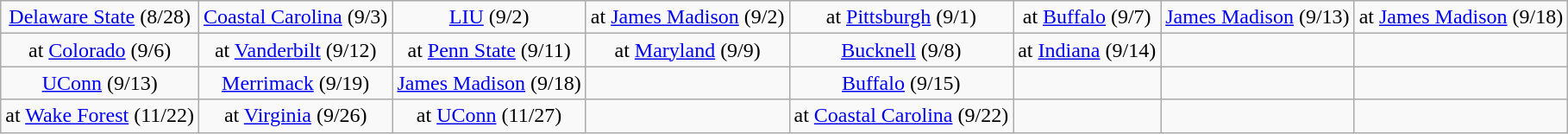<table class="wikitable">
<tr align="center">
<td><a href='#'>Delaware State</a> (8/28)</td>
<td><a href='#'>Coastal Carolina</a> (9/3)</td>
<td><a href='#'>LIU</a> (9/2)</td>
<td>at <a href='#'>James Madison</a> (9/2)</td>
<td>at <a href='#'>Pittsburgh</a> (9/1)</td>
<td>at <a href='#'>Buffalo</a> (9/7)</td>
<td><a href='#'>James Madison</a> (9/13)</td>
<td>at <a href='#'>James Madison</a> (9/18)</td>
</tr>
<tr align="center">
<td>at <a href='#'>Colorado</a> (9/6)</td>
<td>at <a href='#'>Vanderbilt</a> (9/12)</td>
<td>at <a href='#'>Penn State</a> (9/11)</td>
<td>at <a href='#'>Maryland</a> (9/9)</td>
<td><a href='#'>Bucknell</a> (9/8)</td>
<td>at <a href='#'>Indiana</a> (9/14)</td>
<td></td>
<td></td>
</tr>
<tr align="center">
<td><a href='#'>UConn</a> (9/13)</td>
<td><a href='#'>Merrimack</a> (9/19)</td>
<td><a href='#'>James Madison</a> (9/18)</td>
<td></td>
<td><a href='#'>Buffalo</a> (9/15)</td>
<td></td>
<td></td>
</tr>
<tr align="center">
<td>at <a href='#'>Wake Forest</a> (11/22)</td>
<td>at <a href='#'>Virginia</a> (9/26)</td>
<td>at <a href='#'>UConn</a> (11/27)</td>
<td></td>
<td>at <a href='#'>Coastal Carolina</a> (9/22)</td>
<td></td>
<td></td>
<td></td>
</tr>
</table>
